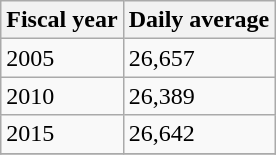<table class="wikitable">
<tr>
<th>Fiscal year</th>
<th>Daily average</th>
</tr>
<tr>
<td>2005</td>
<td>26,657</td>
</tr>
<tr>
<td>2010</td>
<td>26,389</td>
</tr>
<tr>
<td>2015</td>
<td>26,642</td>
</tr>
<tr>
</tr>
</table>
